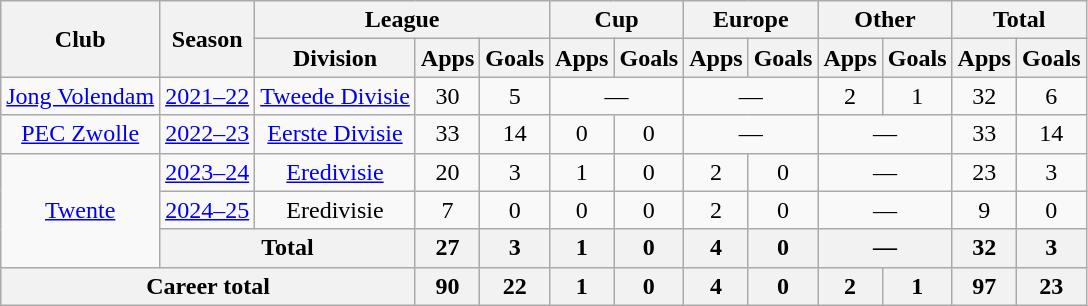<table class="wikitable" style="text-align:center">
<tr>
<th rowspan="2">Club</th>
<th rowspan="2">Season</th>
<th colspan="3">League</th>
<th colspan="2">Cup</th>
<th colspan="2">Europe</th>
<th colspan="2">Other</th>
<th colspan="2">Total</th>
</tr>
<tr>
<th>Division</th>
<th>Apps</th>
<th>Goals</th>
<th>Apps</th>
<th>Goals</th>
<th>Apps</th>
<th>Goals</th>
<th>Apps</th>
<th>Goals</th>
<th>Apps</th>
<th>Goals</th>
</tr>
<tr>
<td><a href='#'>Jong Volendam</a></td>
<td><a href='#'>2021–22</a></td>
<td><a href='#'>Tweede Divisie</a></td>
<td>30</td>
<td>5</td>
<td colspan="2">—</td>
<td colspan="2">—</td>
<td>2</td>
<td>1</td>
<td>32</td>
<td>6</td>
</tr>
<tr>
<td><a href='#'>PEC Zwolle</a></td>
<td><a href='#'>2022–23</a></td>
<td><a href='#'>Eerste Divisie</a></td>
<td>33</td>
<td>14</td>
<td>0</td>
<td>0</td>
<td colspan="2">—</td>
<td colspan="2">—</td>
<td>33</td>
<td>14</td>
</tr>
<tr>
<td rowspan="3"><a href='#'>Twente</a></td>
<td><a href='#'>2023–24</a></td>
<td><a href='#'>Eredivisie</a></td>
<td>20</td>
<td>3</td>
<td>1</td>
<td>0</td>
<td>2</td>
<td>0</td>
<td colspan="2">—</td>
<td>23</td>
<td>3</td>
</tr>
<tr>
<td><a href='#'>2024–25</a></td>
<td>Eredivisie</td>
<td>7</td>
<td>0</td>
<td>0</td>
<td>0</td>
<td>2</td>
<td>0</td>
<td colspan="2">—</td>
<td>9</td>
<td>0</td>
</tr>
<tr>
<th colspan="2">Total</th>
<th>27</th>
<th>3</th>
<th>1</th>
<th>0</th>
<th>4</th>
<th>0</th>
<th colspan="2">—</th>
<th>32</th>
<th>3</th>
</tr>
<tr>
<th colspan="3">Career total</th>
<th>90</th>
<th>22</th>
<th>1</th>
<th>0</th>
<th>4</th>
<th>0</th>
<th>2</th>
<th>1</th>
<th>97</th>
<th>23</th>
</tr>
</table>
